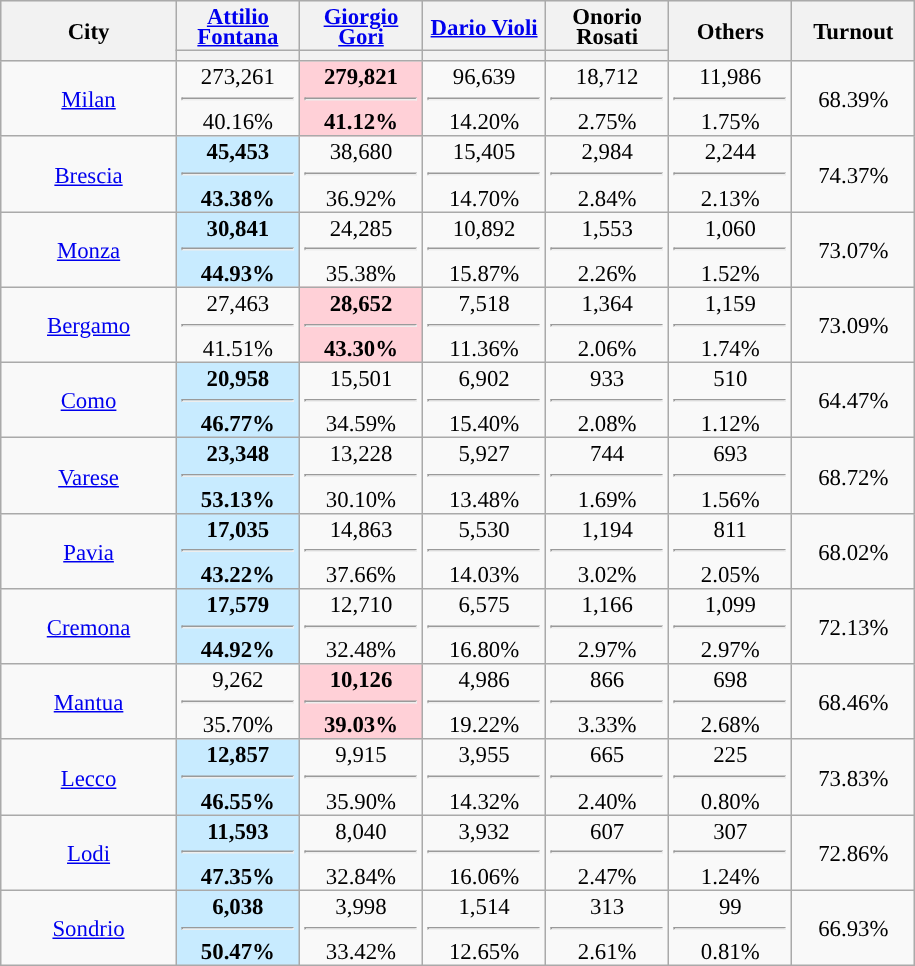<table class="wikitable" style="text-align:center;font-size:95%;line-height:13px">
<tr style="height:30px; background-color:#E9E9E9">
<th style="width:110px;" rowspan="2">City</th>
<th style="width:75px;"><a href='#'>Attilio Fontana</a></th>
<th style="width:75px;"><a href='#'>Giorgio Gori</a></th>
<th style="width:75px;"><a href='#'>Dario Violi</a></th>
<th style="width:75px;">Onorio Rosati</th>
<th rowspan="2" style="width:75px;">Others</th>
<th rowspan="2" style="width:75px;">Turnout</th>
</tr>
<tr>
<th style="background:"></th>
<th style="background:"></th>
<th style="background:"></th>
<th style="background:"></th>
</tr>
<tr>
<td><a href='#'>Milan</a></td>
<td>273,261 <hr>40.16%</td>
<td style="background:#FFD0D7"><strong>279,821 <hr>41.12%</strong></td>
<td>96,639 <hr>14.20%</td>
<td>18,712 <hr>2.75%</td>
<td>11,986 <hr>1.75%</td>
<td>68.39%</td>
</tr>
<tr>
<td><a href='#'>Brescia</a></td>
<td style="background:#C8EBFF"><strong>45,453 <hr>43.38%</strong></td>
<td>38,680 <hr>36.92%</td>
<td>15,405 <hr>14.70%</td>
<td>2,984 <hr>2.84%</td>
<td>2,244 <hr>2.13%</td>
<td>74.37%</td>
</tr>
<tr>
<td><a href='#'>Monza</a></td>
<td style="background:#C8EBFF"><strong>30,841 <hr>44.93%</strong></td>
<td>24,285 <hr>35.38%</td>
<td>10,892 <hr>15.87%</td>
<td>1,553 <hr>2.26%</td>
<td>1,060 <hr>1.52%</td>
<td>73.07%</td>
</tr>
<tr>
<td><a href='#'>Bergamo</a></td>
<td>27,463 <hr>41.51%</td>
<td style="background:#FFD0D7"><strong>28,652 <hr>43.30%</strong></td>
<td>7,518 <hr>11.36%</td>
<td>1,364 <hr>2.06%</td>
<td>1,159 <hr>1.74%</td>
<td>73.09%</td>
</tr>
<tr>
<td><a href='#'>Como</a></td>
<td style="background:#C8EBFF"><strong>20,958 <hr>46.77%</strong></td>
<td>15,501 <hr>34.59%</td>
<td>6,902 <hr>15.40%</td>
<td>933 <hr>2.08%</td>
<td>510 <hr>1.12%</td>
<td>64.47%</td>
</tr>
<tr>
<td><a href='#'>Varese</a></td>
<td style="background:#C8EBFF"><strong>23,348 <hr>53.13%</strong></td>
<td>13,228 <hr>30.10%</td>
<td>5,927 <hr>13.48%</td>
<td>744 <hr>1.69%</td>
<td>693 <hr>1.56%</td>
<td>68.72%</td>
</tr>
<tr>
<td><a href='#'>Pavia</a></td>
<td style="background:#C8EBFF"><strong>17,035 <hr>43.22%</strong></td>
<td>14,863 <hr>37.66%</td>
<td>5,530 <hr>14.03%</td>
<td>1,194 <hr>3.02%</td>
<td>811 <hr>2.05%</td>
<td>68.02%</td>
</tr>
<tr>
<td><a href='#'>Cremona</a></td>
<td style="background:#C8EBFF"><strong>17,579 <hr>44.92%</strong></td>
<td>12,710 <hr>32.48%</td>
<td>6,575 <hr>16.80%</td>
<td>1,166 <hr>2.97%</td>
<td>1,099 <hr>2.97%</td>
<td>72.13%</td>
</tr>
<tr>
<td><a href='#'>Mantua</a></td>
<td>9,262 <hr>35.70%</td>
<td style="background:#FFD0D7"><strong>10,126 <hr>39.03%</strong></td>
<td>4,986 <hr>19.22%</td>
<td>866 <hr>3.33%</td>
<td>698 <hr>2.68%</td>
<td>68.46%</td>
</tr>
<tr>
<td><a href='#'>Lecco</a></td>
<td style="background:#C8EBFF"><strong>12,857 <hr>46.55%</strong></td>
<td>9,915 <hr>35.90%</td>
<td>3,955 <hr>14.32%</td>
<td>665 <hr>2.40%</td>
<td>225 <hr>0.80%</td>
<td>73.83%</td>
</tr>
<tr>
<td><a href='#'>Lodi</a></td>
<td style="background:#C8EBFF"><strong>11,593 <hr>47.35%</strong></td>
<td>8,040 <hr>32.84%</td>
<td>3,932 <hr>16.06%</td>
<td>607 <hr>2.47%</td>
<td>307 <hr>1.24%</td>
<td>72.86%</td>
</tr>
<tr>
<td><a href='#'>Sondrio</a></td>
<td style="background:#C8EBFF"><strong>6,038 <hr>50.47%</strong></td>
<td>3,998 <hr>33.42%</td>
<td>1,514 <hr>12.65%</td>
<td>313 <hr>2.61%</td>
<td>99 <hr>0.81%</td>
<td>66.93%</td>
</tr>
</table>
